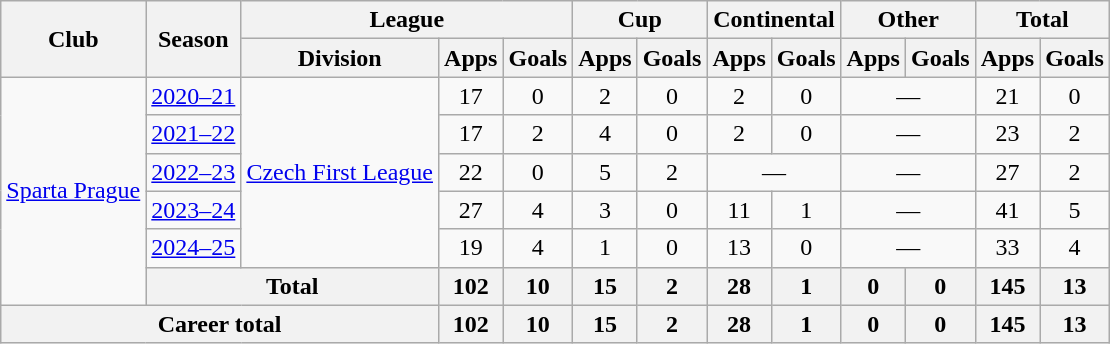<table class="wikitable" style="text-align:center">
<tr>
<th rowspan="2">Club</th>
<th rowspan="2">Season</th>
<th colspan="3">League</th>
<th colspan="2">Cup</th>
<th colspan="2">Continental</th>
<th colspan="2">Other</th>
<th colspan="2">Total</th>
</tr>
<tr>
<th>Division</th>
<th>Apps</th>
<th>Goals</th>
<th>Apps</th>
<th>Goals</th>
<th>Apps</th>
<th>Goals</th>
<th>Apps</th>
<th>Goals</th>
<th>Apps</th>
<th>Goals</th>
</tr>
<tr>
<td rowspan="6"><a href='#'>Sparta Prague</a></td>
<td><a href='#'>2020–21</a></td>
<td rowspan="5"><a href='#'>Czech First League</a></td>
<td>17</td>
<td>0</td>
<td>2</td>
<td>0</td>
<td>2</td>
<td>0</td>
<td colspan="2">—</td>
<td>21</td>
<td>0</td>
</tr>
<tr>
<td><a href='#'>2021–22</a></td>
<td>17</td>
<td>2</td>
<td>4</td>
<td>0</td>
<td>2</td>
<td>0</td>
<td colspan="2">—</td>
<td>23</td>
<td>2</td>
</tr>
<tr>
<td><a href='#'>2022–23</a></td>
<td>22</td>
<td>0</td>
<td>5</td>
<td>2</td>
<td colspan="2">—</td>
<td colspan="2">—</td>
<td>27</td>
<td>2</td>
</tr>
<tr>
<td><a href='#'>2023–24</a></td>
<td>27</td>
<td>4</td>
<td>3</td>
<td>0</td>
<td>11</td>
<td>1</td>
<td colspan="2">—</td>
<td>41</td>
<td>5</td>
</tr>
<tr>
<td><a href='#'>2024–25</a></td>
<td>19</td>
<td>4</td>
<td>1</td>
<td>0</td>
<td>13</td>
<td>0</td>
<td colspan="2">—</td>
<td>33</td>
<td>4</td>
</tr>
<tr>
<th colspan="2">Total</th>
<th>102</th>
<th>10</th>
<th>15</th>
<th>2</th>
<th>28</th>
<th>1</th>
<th>0</th>
<th>0</th>
<th>145</th>
<th>13</th>
</tr>
<tr>
<th colspan="3">Career total</th>
<th>102</th>
<th>10</th>
<th>15</th>
<th>2</th>
<th>28</th>
<th>1</th>
<th>0</th>
<th>0</th>
<th>145</th>
<th>13</th>
</tr>
</table>
